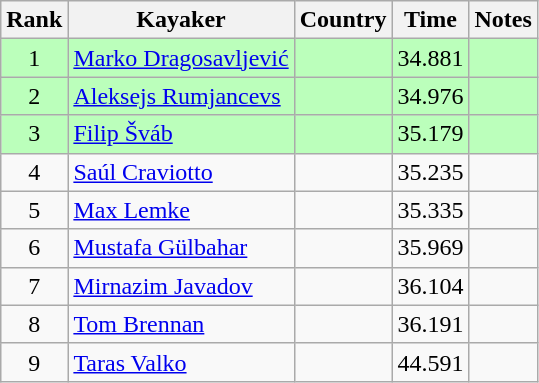<table class="wikitable" style="text-align:center">
<tr>
<th>Rank</th>
<th>Kayaker</th>
<th>Country</th>
<th>Time</th>
<th>Notes</th>
</tr>
<tr bgcolor=bbffbb>
<td>1</td>
<td align="left"><a href='#'>Marko Dragosavljević</a></td>
<td align="left"></td>
<td>34.881</td>
<td></td>
</tr>
<tr bgcolor=bbffbb>
<td>2</td>
<td align="left"><a href='#'>Aleksejs Rumjancevs</a></td>
<td align="left"></td>
<td>34.976</td>
<td></td>
</tr>
<tr bgcolor=bbffbb>
<td>3</td>
<td align="left"><a href='#'>Filip Šváb</a></td>
<td align="left"></td>
<td>35.179</td>
<td></td>
</tr>
<tr>
<td>4</td>
<td align="left"><a href='#'>Saúl Craviotto</a></td>
<td align="left"></td>
<td>35.235</td>
<td></td>
</tr>
<tr>
<td>5</td>
<td align="left"><a href='#'>Max Lemke</a></td>
<td align="left"></td>
<td>35.335</td>
<td></td>
</tr>
<tr>
<td>6</td>
<td align="left"><a href='#'>Mustafa Gülbahar</a></td>
<td align="left"></td>
<td>35.969</td>
<td></td>
</tr>
<tr>
<td>7</td>
<td align="left"><a href='#'>Mirnazim Javadov</a></td>
<td align="left"></td>
<td>36.104</td>
<td></td>
</tr>
<tr>
<td>8</td>
<td align="left"><a href='#'>Tom Brennan</a></td>
<td align="left"></td>
<td>36.191</td>
<td></td>
</tr>
<tr>
<td>9</td>
<td align="left"><a href='#'>Taras Valko</a></td>
<td align="left"></td>
<td>44.591</td>
<td></td>
</tr>
</table>
